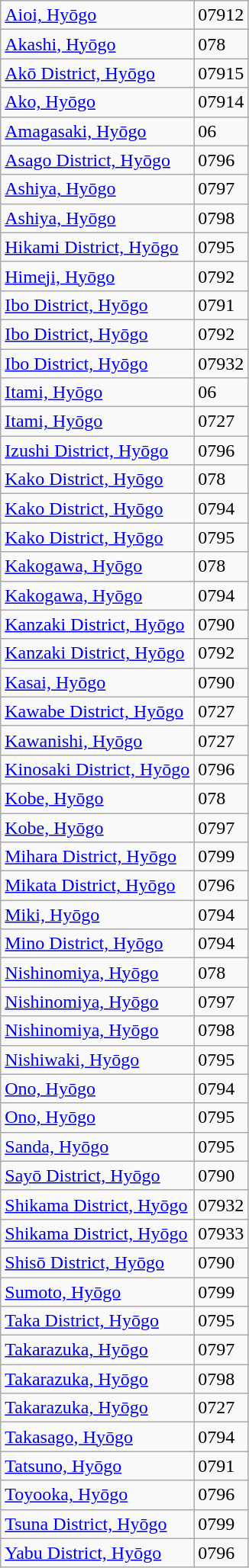<table class="wikitable">
<tr>
<td><a href='#'>Aioi, Hyōgo</a></td>
<td>07912</td>
</tr>
<tr>
<td><a href='#'>Akashi, Hyōgo</a></td>
<td>078</td>
</tr>
<tr>
<td><a href='#'>Akō District, Hyōgo</a></td>
<td>07915</td>
</tr>
<tr>
<td><a href='#'>Ako, Hyōgo</a></td>
<td>07914</td>
</tr>
<tr>
<td><a href='#'>Amagasaki, Hyōgo</a></td>
<td>06</td>
</tr>
<tr>
<td><a href='#'>Asago District, Hyōgo</a></td>
<td>0796</td>
</tr>
<tr>
<td><a href='#'>Ashiya, Hyōgo</a></td>
<td>0797</td>
</tr>
<tr>
<td><a href='#'>Ashiya, Hyōgo</a></td>
<td>0798</td>
</tr>
<tr>
<td><a href='#'>Hikami District, Hyōgo</a></td>
<td>0795</td>
</tr>
<tr>
<td><a href='#'>Himeji, Hyōgo</a></td>
<td>0792</td>
</tr>
<tr>
<td><a href='#'>Ibo District, Hyōgo</a></td>
<td>0791</td>
</tr>
<tr>
<td><a href='#'>Ibo District, Hyōgo</a></td>
<td>0792</td>
</tr>
<tr>
<td><a href='#'>Ibo District, Hyōgo</a></td>
<td>07932</td>
</tr>
<tr>
<td><a href='#'>Itami, Hyōgo</a></td>
<td>06</td>
</tr>
<tr>
<td><a href='#'>Itami, Hyōgo</a></td>
<td>0727</td>
</tr>
<tr>
<td><a href='#'>Izushi District, Hyōgo</a></td>
<td>0796</td>
</tr>
<tr>
<td><a href='#'>Kako District, Hyōgo</a></td>
<td>078</td>
</tr>
<tr>
<td><a href='#'>Kako District, Hyōgo</a></td>
<td>0794</td>
</tr>
<tr>
<td><a href='#'>Kako District, Hyōgo</a></td>
<td>0795</td>
</tr>
<tr>
<td><a href='#'>Kakogawa, Hyōgo</a></td>
<td>078</td>
</tr>
<tr>
<td><a href='#'>Kakogawa, Hyōgo</a></td>
<td>0794</td>
</tr>
<tr>
<td><a href='#'>Kanzaki District, Hyōgo</a></td>
<td>0790</td>
</tr>
<tr>
<td><a href='#'>Kanzaki District, Hyōgo</a></td>
<td>0792</td>
</tr>
<tr>
<td><a href='#'>Kasai, Hyōgo</a></td>
<td>0790</td>
</tr>
<tr>
<td><a href='#'>Kawabe District, Hyōgo</a></td>
<td>0727</td>
</tr>
<tr>
<td><a href='#'>Kawanishi, Hyōgo</a></td>
<td>0727</td>
</tr>
<tr>
<td><a href='#'>Kinosaki District, Hyōgo</a></td>
<td>0796</td>
</tr>
<tr>
<td><a href='#'>Kobe, Hyōgo</a></td>
<td>078</td>
</tr>
<tr>
<td><a href='#'>Kobe, Hyōgo</a></td>
<td>0797</td>
</tr>
<tr>
<td><a href='#'>Mihara District, Hyōgo</a></td>
<td>0799</td>
</tr>
<tr>
<td><a href='#'>Mikata District, Hyōgo</a></td>
<td>0796</td>
</tr>
<tr>
<td><a href='#'>Miki, Hyōgo</a></td>
<td>0794</td>
</tr>
<tr>
<td><a href='#'>Mino District, Hyōgo</a></td>
<td>0794</td>
</tr>
<tr>
<td><a href='#'>Nishinomiya, Hyōgo</a></td>
<td>078</td>
</tr>
<tr>
<td><a href='#'>Nishinomiya, Hyōgo</a></td>
<td>0797</td>
</tr>
<tr>
<td><a href='#'>Nishinomiya, Hyōgo</a></td>
<td>0798</td>
</tr>
<tr>
<td><a href='#'>Nishiwaki, Hyōgo</a></td>
<td>0795</td>
</tr>
<tr>
<td><a href='#'>Ono, Hyōgo</a></td>
<td>0794</td>
</tr>
<tr>
<td><a href='#'>Ono, Hyōgo</a></td>
<td>0795</td>
</tr>
<tr>
<td><a href='#'>Sanda, Hyōgo</a></td>
<td>0795</td>
</tr>
<tr>
<td><a href='#'>Sayō District, Hyōgo</a></td>
<td>0790</td>
</tr>
<tr>
<td><a href='#'>Shikama District, Hyōgo</a></td>
<td>07932</td>
</tr>
<tr>
<td><a href='#'>Shikama District, Hyōgo</a></td>
<td>07933</td>
</tr>
<tr>
<td><a href='#'>Shisō District, Hyōgo</a></td>
<td>0790</td>
</tr>
<tr>
<td><a href='#'>Sumoto, Hyōgo</a></td>
<td>0799</td>
</tr>
<tr>
<td><a href='#'>Taka District, Hyōgo</a></td>
<td>0795</td>
</tr>
<tr>
<td><a href='#'>Takarazuka, Hyōgo</a></td>
<td>0797</td>
</tr>
<tr>
<td><a href='#'>Takarazuka, Hyōgo</a></td>
<td>0798</td>
</tr>
<tr>
<td><a href='#'>Takarazuka, Hyōgo</a></td>
<td>0727</td>
</tr>
<tr>
<td><a href='#'>Takasago, Hyōgo</a></td>
<td>0794</td>
</tr>
<tr>
<td><a href='#'>Tatsuno, Hyōgo</a></td>
<td>0791</td>
</tr>
<tr>
<td><a href='#'>Toyooka, Hyōgo</a></td>
<td>0796</td>
</tr>
<tr>
<td><a href='#'>Tsuna District, Hyōgo</a></td>
<td>0799</td>
</tr>
<tr>
<td><a href='#'>Yabu District, Hyōgo</a></td>
<td>0796</td>
</tr>
</table>
